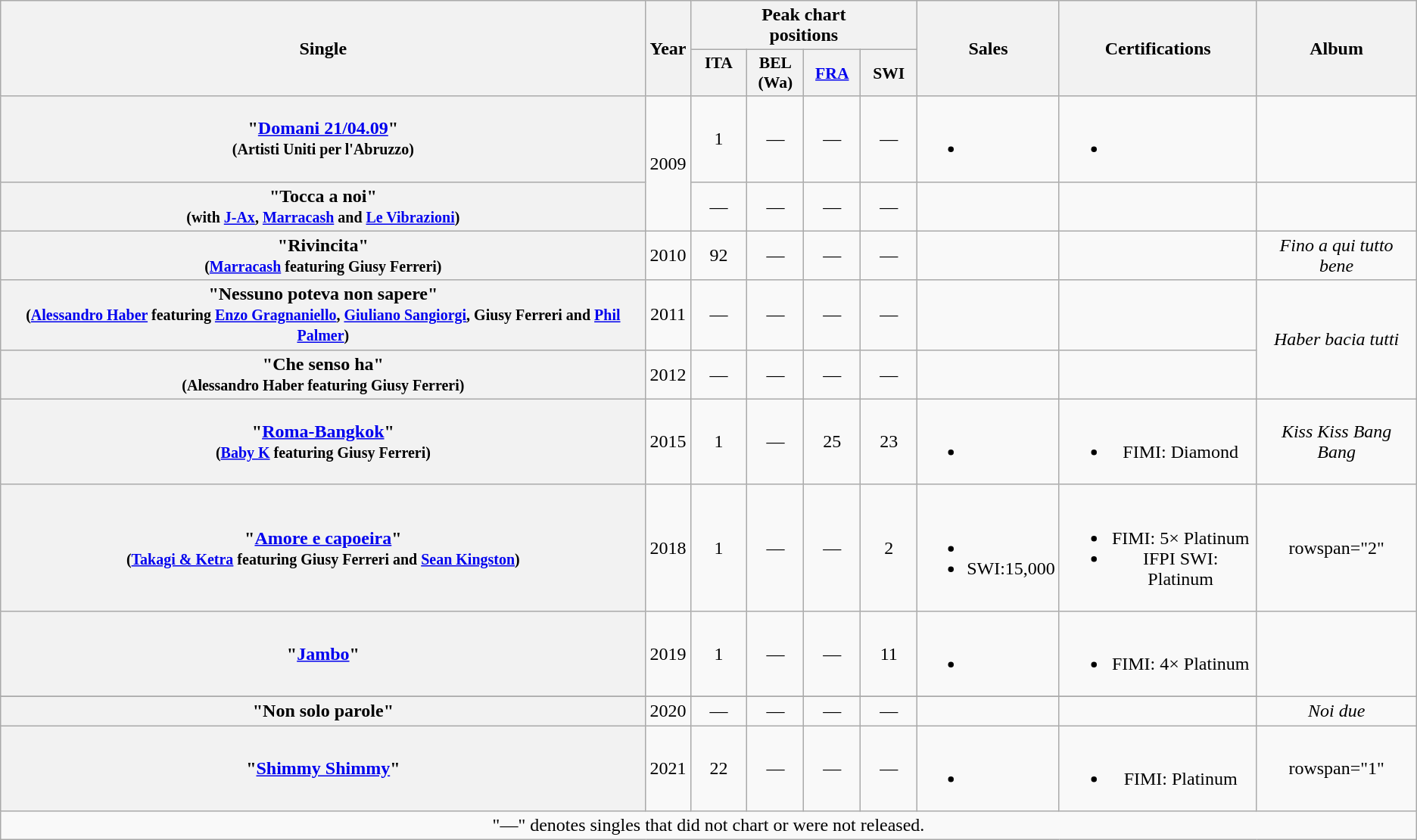<table class="wikitable plainrowheaders" style="text-align:center;" border="1">
<tr>
<th rowspan="2" scope="column">Single</th>
<th rowspan="2" scope="column">Year</th>
<th colspan="4">Peak chart<br>positions</th>
<th rowspan="2" scope="column">Sales</th>
<th rowspan="2">Certifications</th>
<th rowspan="2" style="text-align:center;">Album</th>
</tr>
<tr>
<th scope="col" style="width:3em;font-size:90%;">ITA<br><br></th>
<th scope="col" style="width:3em;font-size:90%;">BEL (Wa)<br></th>
<th scope="col" style="width:3em;font-size:90%;"><a href='#'>FRA</a><br></th>
<th scope="col" style="width:3em;font-size:90%;">SWI<br></th>
</tr>
<tr>
<th scope="row">"<a href='#'>Domani 21/04.09</a>"<br><small>(Artisti Uniti per l'Abruzzo)</small></th>
<td rowspan="2">2009</td>
<td>1</td>
<td>—</td>
<td>—</td>
<td>—</td>
<td><br><ul><li></li></ul></td>
<td><br><ul><li></li></ul></td>
<td></td>
</tr>
<tr>
<th scope="row">"Tocca a noi"<br><small>(with <a href='#'>J-Ax</a>, <a href='#'>Marracash</a> and <a href='#'>Le Vibrazioni</a>)</small></th>
<td>—</td>
<td>—</td>
<td>—</td>
<td>—</td>
<td></td>
<td></td>
<td></td>
</tr>
<tr>
<th scope="row">"Rivincita"<br><small>(<a href='#'>Marracash</a> featuring Giusy Ferreri)</small></th>
<td>2010</td>
<td>92</td>
<td>—</td>
<td>—</td>
<td>—</td>
<td></td>
<td></td>
<td><em>Fino a qui tutto bene</em></td>
</tr>
<tr>
<th scope="row">"Nessuno poteva non sapere"<br><small>(<a href='#'>Alessandro Haber</a> featuring <a href='#'>Enzo Gragnaniello</a>, <a href='#'>Giuliano Sangiorgi</a>, Giusy Ferreri and <a href='#'>Phil Palmer</a>)</small></th>
<td>2011</td>
<td>—</td>
<td>—</td>
<td>—</td>
<td>—</td>
<td></td>
<td></td>
<td rowspan="2"><em>Haber bacia tutti</em></td>
</tr>
<tr>
<th scope="row">"Che senso ha"<br><small>(Alessandro Haber featuring Giusy Ferreri)</small></th>
<td>2012</td>
<td>—</td>
<td>—</td>
<td>—</td>
<td>—</td>
<td></td>
<td></td>
</tr>
<tr>
<th scope="row">"<a href='#'>Roma-Bangkok</a>" <br><small>(<a href='#'>Baby K</a> featuring Giusy Ferreri)</small></th>
<td>2015</td>
<td>1</td>
<td>—</td>
<td>25</td>
<td>23</td>
<td><br><ul><li></li></ul></td>
<td><br><ul><li>FIMI: Diamond</li></ul></td>
<td><em>Kiss Kiss Bang Bang</em></td>
</tr>
<tr>
<th scope="row">"<a href='#'>Amore e capoeira</a>" <br><small>(<a href='#'>Takagi & Ketra</a> featuring Giusy Ferreri and <a href='#'>Sean Kingston</a>)</small></th>
<td>2018</td>
<td>1</td>
<td>—</td>
<td>—</td>
<td>2</td>
<td><br><ul><li></li><li>SWI:15,000</li></ul></td>
<td><br><ul><li>FIMI: 5× Platinum</li><li>IFPI SWI: Platinum</li></ul></td>
<td>rowspan="2" </td>
</tr>
<tr>
<th scope="row">"<a href='#'>Jambo</a>"<br></th>
<td>2019</td>
<td>1</td>
<td>—</td>
<td>—</td>
<td>11</td>
<td><br><ul><li></li></ul></td>
<td><br><ul><li>FIMI: 4× Platinum</li></ul></td>
</tr>
<tr>
</tr>
<tr>
<th scope="row">"Non solo parole"<br></th>
<td>2020</td>
<td>—</td>
<td>—</td>
<td>—</td>
<td>—</td>
<td></td>
<td></td>
<td rowspan="1"><em>Noi due</em></td>
</tr>
<tr>
<th scope="row">"<a href='#'>Shimmy Shimmy</a>"<br></th>
<td>2021</td>
<td>22</td>
<td>—</td>
<td>—</td>
<td>—</td>
<td><br><ul><li></li></ul></td>
<td><br><ul><li>FIMI: Platinum</li></ul></td>
<td>rowspan="1" </td>
</tr>
<tr>
<td colspan="20">"—" denotes singles that did not chart or were not released.</td>
</tr>
</table>
